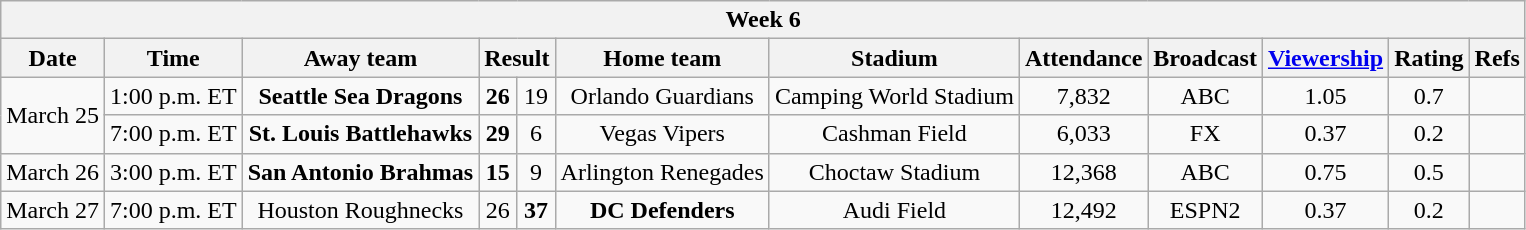<table class="wikitable" style="text-align:center;">
<tr>
<th colspan="12">Week 6</th>
</tr>
<tr>
<th>Date</th>
<th>Time<br></th>
<th>Away team</th>
<th colspan="2">Result<br></th>
<th>Home team</th>
<th>Stadium</th>
<th>Attendance</th>
<th>Broadcast</th>
<th><a href='#'>Viewership</a><br></th>
<th>Rating<br></th>
<th>Refs</th>
</tr>
<tr>
<td rowspan=2>March 25</td>
<td>1:00 p.m. ET</td>
<td><strong>Seattle Sea Dragons</strong></td>
<td><strong>26</strong></td>
<td>19</td>
<td>Orlando Guardians</td>
<td>Camping World Stadium</td>
<td>7,832</td>
<td>ABC</td>
<td>1.05</td>
<td>0.7</td>
<td></td>
</tr>
<tr>
<td>7:00 p.m. ET</td>
<td><strong>St. Louis Battlehawks</strong></td>
<td><strong>29</strong></td>
<td>6</td>
<td>Vegas Vipers</td>
<td>Cashman Field</td>
<td>6,033</td>
<td>FX</td>
<td>0.37</td>
<td>0.2</td>
<td></td>
</tr>
<tr>
<td>March 26</td>
<td>3:00 p.m. ET</td>
<td><strong>San Antonio Brahmas</strong></td>
<td><strong>15</strong></td>
<td>9</td>
<td>Arlington Renegades</td>
<td>Choctaw Stadium</td>
<td>12,368</td>
<td>ABC</td>
<td>0.75</td>
<td>0.5</td>
<td></td>
</tr>
<tr>
<td>March 27</td>
<td>7:00 p.m. ET</td>
<td>Houston Roughnecks</td>
<td>26</td>
<td><strong>37</strong></td>
<td><strong>DC Defenders</strong></td>
<td>Audi Field</td>
<td>12,492</td>
<td>ESPN2</td>
<td>0.37</td>
<td>0.2</td>
<td></td>
</tr>
</table>
